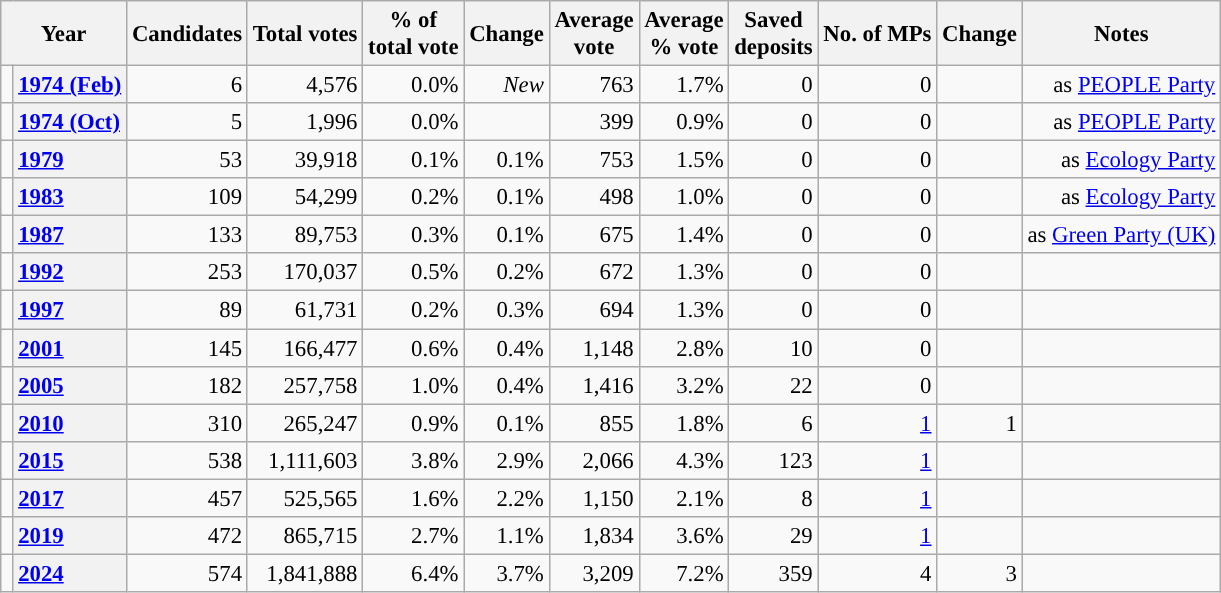<table class="wikitable" style="text-align:right; font-size:95%;">
<tr>
<th colspan="2">Year</th>
<th>Candidates</th>
<th>Total votes</th>
<th>% of<br>total vote</th>
<th>Change</th>
<th>Average<br>vote</th>
<th>Average<br>% vote</th>
<th>Saved<br>deposits</th>
<th>No. of MPs</th>
<th>Change</th>
<th>Notes</th>
</tr>
<tr>
<td width="1"></td>
<th style="text-align:left;"><a href='#'>1974 (Feb)</a></th>
<td>6</td>
<td>4,576</td>
<td>0.0%</td>
<td><em>New</em></td>
<td>763</td>
<td>1.7%</td>
<td>0</td>
<td>0</td>
<td></td>
<td>as <a href='#'>PEOPLE Party</a></td>
</tr>
<tr>
<td></td>
<th style="text-align:left;"><a href='#'>1974 (Oct)</a></th>
<td>5</td>
<td>1,996</td>
<td>0.0%</td>
<td></td>
<td>399</td>
<td>0.9%</td>
<td>0</td>
<td>0</td>
<td></td>
<td>as <a href='#'>PEOPLE Party</a></td>
</tr>
<tr>
<td></td>
<th style="text-align:left;"><a href='#'>1979</a></th>
<td>53</td>
<td>39,918</td>
<td>0.1%</td>
<td>0.1%</td>
<td>753</td>
<td>1.5%</td>
<td>0</td>
<td>0</td>
<td></td>
<td>as <a href='#'>Ecology Party</a></td>
</tr>
<tr>
<td></td>
<th style="text-align:left;"><a href='#'>1983</a></th>
<td>109</td>
<td>54,299</td>
<td>0.2%</td>
<td>0.1%</td>
<td>498</td>
<td>1.0%</td>
<td>0</td>
<td>0</td>
<td></td>
<td>as <a href='#'>Ecology Party</a></td>
</tr>
<tr>
<td></td>
<th style="text-align:left;"><a href='#'>1987</a></th>
<td>133</td>
<td>89,753</td>
<td>0.3%</td>
<td>0.1%</td>
<td>675</td>
<td>1.4%</td>
<td>0</td>
<td>0</td>
<td></td>
<td>as <a href='#'>Green Party (UK)</a></td>
</tr>
<tr>
<td></td>
<th style="text-align:left;"><a href='#'>1992</a></th>
<td>253</td>
<td>170,037</td>
<td>0.5%</td>
<td>0.2%</td>
<td>672</td>
<td>1.3%</td>
<td>0</td>
<td>0</td>
<td></td>
<td></td>
</tr>
<tr>
<td></td>
<th style="text-align:left;"><a href='#'>1997</a></th>
<td>89</td>
<td>61,731</td>
<td>0.2%</td>
<td>0.3%</td>
<td>694</td>
<td>1.3%</td>
<td>0</td>
<td>0</td>
<td></td>
<td></td>
</tr>
<tr>
<td></td>
<th style="text-align:left;"><a href='#'>2001</a></th>
<td>145</td>
<td>166,477</td>
<td>0.6%</td>
<td>0.4%</td>
<td>1,148</td>
<td>2.8%</td>
<td>10</td>
<td>0</td>
<td></td>
<td></td>
</tr>
<tr>
<td></td>
<th style="text-align:left;"><a href='#'>2005</a></th>
<td>182</td>
<td>257,758</td>
<td>1.0%</td>
<td>0.4%</td>
<td>1,416</td>
<td>3.2%</td>
<td>22</td>
<td>0</td>
<td></td>
<td></td>
</tr>
<tr>
<td></td>
<th style="text-align:left;"><a href='#'>2010</a></th>
<td>310</td>
<td>265,247</td>
<td>0.9%</td>
<td>0.1%</td>
<td>855</td>
<td>1.8%</td>
<td>6</td>
<td><a href='#'>1</a></td>
<td>1</td>
<td></td>
</tr>
<tr>
<td></td>
<th style="text-align:left;"><a href='#'>2015</a></th>
<td>538</td>
<td>1,111,603</td>
<td>3.8%</td>
<td>2.9%</td>
<td>2,066</td>
<td>4.3%</td>
<td>123</td>
<td><a href='#'>1</a></td>
<td></td>
<td></td>
</tr>
<tr>
<td></td>
<th style="text-align:left;"><a href='#'>2017</a></th>
<td>457</td>
<td>525,565</td>
<td>1.6%</td>
<td>2.2%</td>
<td>1,150</td>
<td>2.1%</td>
<td>8</td>
<td><a href='#'>1</a></td>
<td></td>
<td></td>
</tr>
<tr>
<td></td>
<th style="text-align:left;"><a href='#'>2019</a></th>
<td>472</td>
<td>865,715</td>
<td>2.7%</td>
<td>1.1%</td>
<td>1,834</td>
<td>3.6%</td>
<td>29</td>
<td><a href='#'>1</a></td>
<td></td>
<td></td>
</tr>
<tr>
<td></td>
<th style="text-align:left;"><a href='#'>2024</a></th>
<td>574</td>
<td>1,841,888</td>
<td>6.4%</td>
<td>3.7%</td>
<td>3,209</td>
<td>7.2%</td>
<td>359</td>
<td>4</td>
<td>3</td>
<td></td>
</tr>
</table>
